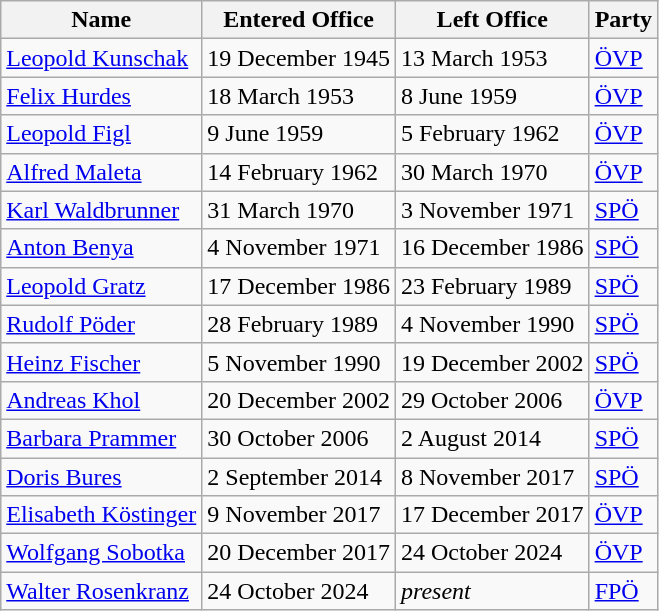<table class="wikitable">
<tr>
<th>Name</th>
<th>Entered Office</th>
<th>Left Office</th>
<th>Party</th>
</tr>
<tr>
<td><a href='#'>Leopold Kunschak</a></td>
<td>19 December 1945</td>
<td>13 March 1953</td>
<td><a href='#'>ÖVP</a></td>
</tr>
<tr>
<td><a href='#'>Felix Hurdes</a></td>
<td>18 March 1953</td>
<td>8 June 1959</td>
<td><a href='#'>ÖVP</a></td>
</tr>
<tr>
<td><a href='#'>Leopold Figl</a></td>
<td>9 June 1959</td>
<td>5 February 1962</td>
<td><a href='#'>ÖVP</a></td>
</tr>
<tr>
<td><a href='#'>Alfred Maleta</a></td>
<td>14 February 1962</td>
<td>30 March 1970</td>
<td><a href='#'>ÖVP</a></td>
</tr>
<tr>
<td><a href='#'>Karl Waldbrunner</a></td>
<td>31 March 1970</td>
<td>3 November 1971</td>
<td><a href='#'>SPÖ</a></td>
</tr>
<tr>
<td><a href='#'>Anton Benya</a></td>
<td>4 November 1971</td>
<td>16 December 1986</td>
<td><a href='#'>SPÖ</a></td>
</tr>
<tr>
<td><a href='#'>Leopold Gratz</a></td>
<td>17 December 1986</td>
<td>23 February 1989</td>
<td><a href='#'>SPÖ</a></td>
</tr>
<tr>
<td><a href='#'>Rudolf Pöder</a></td>
<td>28 February 1989</td>
<td>4 November 1990</td>
<td><a href='#'>SPÖ</a></td>
</tr>
<tr>
<td><a href='#'>Heinz Fischer</a></td>
<td>5 November 1990</td>
<td>19 December 2002</td>
<td><a href='#'>SPÖ</a></td>
</tr>
<tr>
<td><a href='#'>Andreas Khol</a></td>
<td>20 December 2002</td>
<td>29 October 2006</td>
<td><a href='#'>ÖVP</a></td>
</tr>
<tr>
<td><a href='#'>Barbara Prammer</a></td>
<td>30 October 2006</td>
<td>2 August 2014</td>
<td><a href='#'>SPÖ</a></td>
</tr>
<tr>
<td><a href='#'>Doris Bures</a></td>
<td>2 September 2014</td>
<td>8 November 2017</td>
<td><a href='#'>SPÖ</a></td>
</tr>
<tr>
<td><a href='#'>Elisabeth Köstinger</a></td>
<td>9 November 2017</td>
<td>17 December 2017</td>
<td><a href='#'>ÖVP</a></td>
</tr>
<tr>
<td><a href='#'>Wolfgang Sobotka</a></td>
<td>20 December 2017</td>
<td>24 October 2024</td>
<td><a href='#'>ÖVP</a></td>
</tr>
<tr>
<td><a href='#'>Walter Rosenkranz</a></td>
<td>24 October 2024</td>
<td><em>present</em></td>
<td><a href='#'>FPÖ</a></td>
</tr>
</table>
